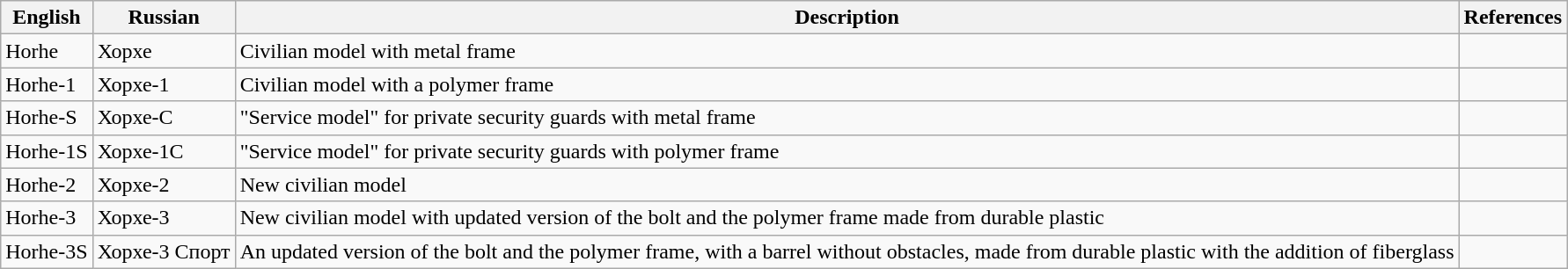<table class="wikitable">
<tr>
<th>English</th>
<th>Russian</th>
<th>Description</th>
<th>References</th>
</tr>
<tr>
<td>Horhe</td>
<td>Хорхе</td>
<td>Civilian model with metal frame</td>
<td></td>
</tr>
<tr>
<td>Horhe-1</td>
<td>Хорхе-1</td>
<td>Civilian model with a polymer frame</td>
<td></td>
</tr>
<tr>
<td>Horhe-S</td>
<td>Хорхе-С</td>
<td>"Service model" for private security guards with metal frame</td>
<td></td>
</tr>
<tr>
<td>Horhe-1S</td>
<td>Хорхе-1С</td>
<td>"Service model" for private security guards with polymer frame</td>
<td></td>
</tr>
<tr>
<td>Horhe-2</td>
<td>Хорхе-2</td>
<td>New civilian model</td>
<td></td>
</tr>
<tr>
<td>Horhe-3</td>
<td>Хорхе-3</td>
<td>New civilian model with updated version of the bolt and the polymer frame made from durable plastic</td>
<td></td>
</tr>
<tr>
<td>Horhe-3S</td>
<td>Хорхе-3 Спорт</td>
<td>An updated version of the bolt and the polymer frame, with a barrel without obstacles, made from durable plastic with the addition of fiberglass</td>
<td></td>
</tr>
</table>
